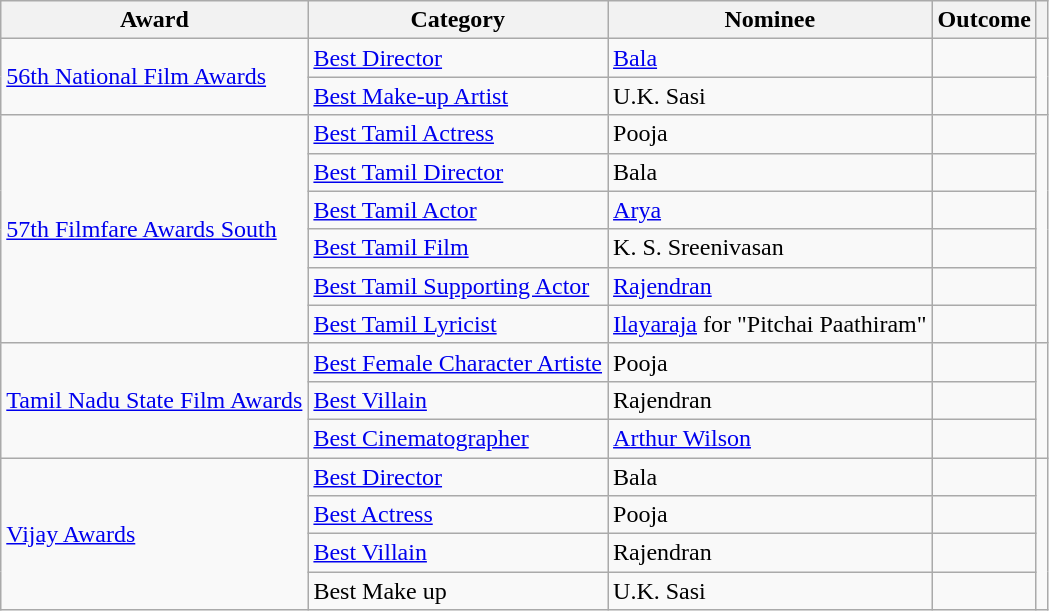<table class="wikitable">
<tr>
<th>Award</th>
<th>Category</th>
<th>Nominee</th>
<th>Outcome</th>
<th></th>
</tr>
<tr>
<td rowspan="2"><a href='#'>56th National Film Awards</a></td>
<td><a href='#'>Best Director</a></td>
<td><a href='#'>Bala</a></td>
<td></td>
<td rowspan="2"></td>
</tr>
<tr>
<td><a href='#'>Best Make-up Artist</a></td>
<td>U.K. Sasi</td>
<td></td>
</tr>
<tr>
<td rowspan="6"><a href='#'>57th Filmfare Awards South</a></td>
<td><a href='#'>Best Tamil Actress</a></td>
<td>Pooja</td>
<td></td>
<td rowspan="6"></td>
</tr>
<tr>
<td><a href='#'>Best Tamil Director</a></td>
<td>Bala</td>
<td></td>
</tr>
<tr>
<td><a href='#'>Best Tamil Actor</a></td>
<td><a href='#'>Arya</a></td>
<td></td>
</tr>
<tr>
<td><a href='#'>Best Tamil Film</a></td>
<td>K. S. Sreenivasan</td>
<td></td>
</tr>
<tr>
<td><a href='#'>Best Tamil Supporting Actor</a></td>
<td><a href='#'>Rajendran</a></td>
<td></td>
</tr>
<tr>
<td><a href='#'>Best Tamil Lyricist</a></td>
<td><a href='#'>Ilayaraja</a> for "Pitchai Paathiram"</td>
<td></td>
</tr>
<tr>
<td rowspan="3"><a href='#'>Tamil Nadu State Film Awards</a></td>
<td><a href='#'>Best Female Character Artiste</a></td>
<td>Pooja</td>
<td></td>
<td rowspan="3"></td>
</tr>
<tr>
<td><a href='#'>Best Villain</a></td>
<td>Rajendran</td>
<td></td>
</tr>
<tr>
<td><a href='#'>Best Cinematographer</a></td>
<td><a href='#'>Arthur Wilson</a></td>
<td></td>
</tr>
<tr>
<td rowspan="4"><a href='#'>Vijay Awards</a></td>
<td><a href='#'>Best Director</a></td>
<td>Bala</td>
<td></td>
<td rowspan="4"></td>
</tr>
<tr>
<td><a href='#'>Best Actress</a></td>
<td>Pooja</td>
<td></td>
</tr>
<tr>
<td><a href='#'>Best Villain</a></td>
<td>Rajendran</td>
<td></td>
</tr>
<tr>
<td>Best Make up</td>
<td>U.K. Sasi</td>
<td></td>
</tr>
</table>
